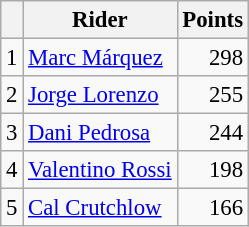<table class="wikitable" style="font-size: 95%;">
<tr>
<th></th>
<th>Rider</th>
<th>Points</th>
</tr>
<tr>
<td align=center>1</td>
<td> <a href='#'>Marc Márquez</a></td>
<td align=right>298</td>
</tr>
<tr>
<td align=center>2</td>
<td> <a href='#'>Jorge Lorenzo</a></td>
<td align=right>255</td>
</tr>
<tr>
<td align=center>3</td>
<td> <a href='#'>Dani Pedrosa</a></td>
<td align=right>244</td>
</tr>
<tr>
<td align=center>4</td>
<td> <a href='#'>Valentino Rossi</a></td>
<td align=right>198</td>
</tr>
<tr>
<td align=center>5</td>
<td> <a href='#'>Cal Crutchlow</a></td>
<td align=right>166</td>
</tr>
</table>
